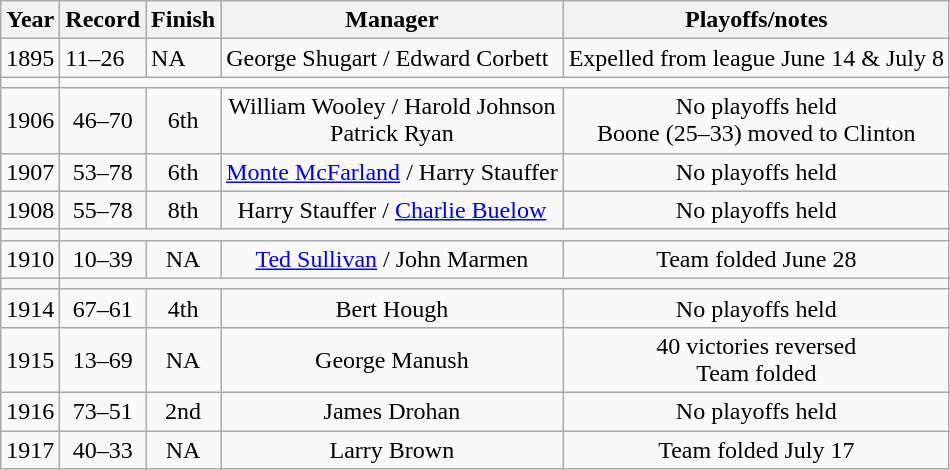<table class="wikitable">
<tr>
<th>Year</th>
<th>Record</th>
<th>Finish</th>
<th>Manager</th>
<th>Playoffs/notes</th>
</tr>
<tr>
<td>1895</td>
<td>11–26</td>
<td>NA</td>
<td>George Shugart / Edward Corbett</td>
<td>Expelled from league June 14 & July 8</td>
</tr>
<tr align=center>
<td></td>
</tr>
<tr align=center>
<td>1906</td>
<td>46–70</td>
<td>6th</td>
<td>William Wooley / Harold Johnson <br> Patrick Ryan</td>
<td>No playoffs held<br> Boone (25–33) moved to Clinton</td>
</tr>
<tr align=center>
<td>1907</td>
<td>53–78</td>
<td>6th</td>
<td><a href='#'>Monte McFarland</a> / Harry Stauffer</td>
<td>No playoffs held</td>
</tr>
<tr align=center>
<td>1908</td>
<td>55–78</td>
<td>8th</td>
<td>Harry Stauffer / <a href='#'>Charlie Buelow</a></td>
<td>No playoffs held</td>
</tr>
<tr align=center>
<td></td>
</tr>
<tr align=center>
<td>1910</td>
<td>10–39</td>
<td>NA</td>
<td><a href='#'>Ted Sullivan</a> / John Marmen</td>
<td>Team folded June 28</td>
</tr>
<tr align=center>
<td></td>
</tr>
<tr align=center>
<td>1914</td>
<td>67–61</td>
<td>4th</td>
<td>Bert Hough</td>
<td>No playoffs held</td>
</tr>
<tr align=center>
<td>1915</td>
<td>13–69</td>
<td>NA</td>
<td>George Manush</td>
<td>40 victories reversed<br>Team folded</td>
</tr>
<tr align=center>
<td>1916</td>
<td>73–51</td>
<td>2nd</td>
<td>James Drohan</td>
<td>No playoffs held</td>
</tr>
<tr align=center>
<td>1917</td>
<td>40–33</td>
<td>NA</td>
<td>Larry Brown</td>
<td>Team folded July 17</td>
</tr>
</table>
